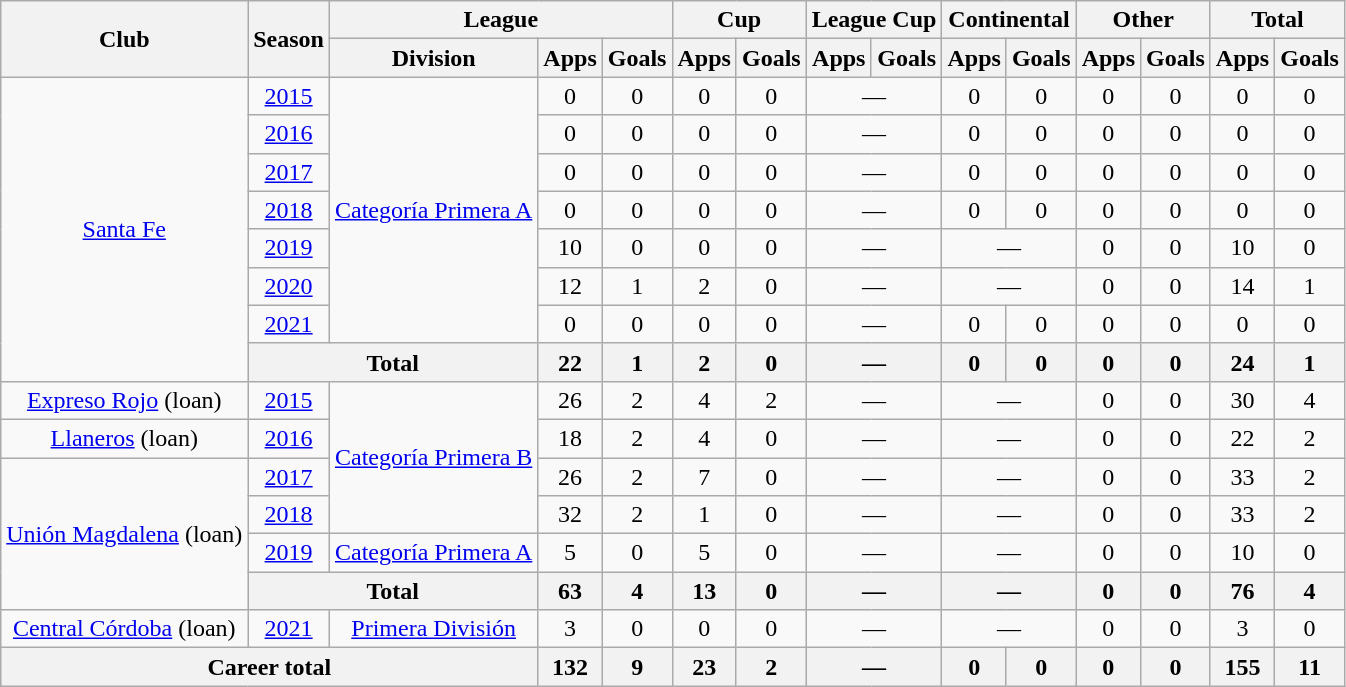<table class="wikitable" style="text-align:center">
<tr>
<th rowspan="2">Club</th>
<th rowspan="2">Season</th>
<th colspan="3">League</th>
<th colspan="2">Cup</th>
<th colspan="2">League Cup</th>
<th colspan="2">Continental</th>
<th colspan="2">Other</th>
<th colspan="2">Total</th>
</tr>
<tr>
<th>Division</th>
<th>Apps</th>
<th>Goals</th>
<th>Apps</th>
<th>Goals</th>
<th>Apps</th>
<th>Goals</th>
<th>Apps</th>
<th>Goals</th>
<th>Apps</th>
<th>Goals</th>
<th>Apps</th>
<th>Goals</th>
</tr>
<tr>
<td rowspan="8"><a href='#'>Santa Fe</a></td>
<td><a href='#'>2015</a></td>
<td rowspan="7"><a href='#'>Categoría Primera A</a></td>
<td>0</td>
<td>0</td>
<td>0</td>
<td>0</td>
<td colspan="2">—</td>
<td>0</td>
<td>0</td>
<td>0</td>
<td>0</td>
<td>0</td>
<td>0</td>
</tr>
<tr>
<td><a href='#'>2016</a></td>
<td>0</td>
<td>0</td>
<td>0</td>
<td>0</td>
<td colspan="2">—</td>
<td>0</td>
<td>0</td>
<td>0</td>
<td>0</td>
<td>0</td>
<td>0</td>
</tr>
<tr>
<td><a href='#'>2017</a></td>
<td>0</td>
<td>0</td>
<td>0</td>
<td>0</td>
<td colspan="2">—</td>
<td>0</td>
<td>0</td>
<td>0</td>
<td>0</td>
<td>0</td>
<td>0</td>
</tr>
<tr>
<td><a href='#'>2018</a></td>
<td>0</td>
<td>0</td>
<td>0</td>
<td>0</td>
<td colspan="2">—</td>
<td>0</td>
<td>0</td>
<td>0</td>
<td>0</td>
<td>0</td>
<td>0</td>
</tr>
<tr>
<td><a href='#'>2019</a></td>
<td>10</td>
<td>0</td>
<td>0</td>
<td>0</td>
<td colspan="2">—</td>
<td colspan="2">—</td>
<td>0</td>
<td>0</td>
<td>10</td>
<td>0</td>
</tr>
<tr>
<td><a href='#'>2020</a></td>
<td>12</td>
<td>1</td>
<td>2</td>
<td>0</td>
<td colspan="2">—</td>
<td colspan="2">—</td>
<td>0</td>
<td>0</td>
<td>14</td>
<td>1</td>
</tr>
<tr>
<td><a href='#'>2021</a></td>
<td>0</td>
<td>0</td>
<td>0</td>
<td>0</td>
<td colspan="2">—</td>
<td>0</td>
<td>0</td>
<td>0</td>
<td>0</td>
<td>0</td>
<td>0</td>
</tr>
<tr>
<th colspan="2">Total</th>
<th>22</th>
<th>1</th>
<th>2</th>
<th>0</th>
<th colspan="2">—</th>
<th>0</th>
<th>0</th>
<th>0</th>
<th>0</th>
<th>24</th>
<th>1</th>
</tr>
<tr>
<td rowspan="1"><a href='#'>Expreso Rojo</a> (loan)</td>
<td><a href='#'>2015</a></td>
<td rowspan="4"><a href='#'>Categoría Primera B</a></td>
<td>26</td>
<td>2</td>
<td>4</td>
<td>2</td>
<td colspan="2">—</td>
<td colspan="2">—</td>
<td>0</td>
<td>0</td>
<td>30</td>
<td>4</td>
</tr>
<tr>
<td rowspan="1"><a href='#'>Llaneros</a> (loan)</td>
<td><a href='#'>2016</a></td>
<td>18</td>
<td>2</td>
<td>4</td>
<td>0</td>
<td colspan="2">—</td>
<td colspan="2">—</td>
<td>0</td>
<td>0</td>
<td>22</td>
<td>2</td>
</tr>
<tr>
<td rowspan="4"><a href='#'>Unión Magdalena</a> (loan)</td>
<td><a href='#'>2017</a></td>
<td>26</td>
<td>2</td>
<td>7</td>
<td>0</td>
<td colspan="2">—</td>
<td colspan="2">—</td>
<td>0</td>
<td>0</td>
<td>33</td>
<td>2</td>
</tr>
<tr>
<td><a href='#'>2018</a></td>
<td>32</td>
<td>2</td>
<td>1</td>
<td>0</td>
<td colspan="2">—</td>
<td colspan="2">—</td>
<td>0</td>
<td>0</td>
<td>33</td>
<td>2</td>
</tr>
<tr>
<td><a href='#'>2019</a></td>
<td rowspan="1"><a href='#'>Categoría Primera A</a></td>
<td>5</td>
<td>0</td>
<td>5</td>
<td>0</td>
<td colspan="2">—</td>
<td colspan="2">—</td>
<td>0</td>
<td>0</td>
<td>10</td>
<td>0</td>
</tr>
<tr>
<th colspan="2">Total</th>
<th>63</th>
<th>4</th>
<th>13</th>
<th>0</th>
<th colspan="2">—</th>
<th colspan="2">—</th>
<th>0</th>
<th>0</th>
<th>76</th>
<th>4</th>
</tr>
<tr>
<td rowspan="1"><a href='#'>Central Córdoba</a> (loan)</td>
<td><a href='#'>2021</a></td>
<td rowspan="1"><a href='#'>Primera División</a></td>
<td>3</td>
<td>0</td>
<td>0</td>
<td>0</td>
<td colspan="2">—</td>
<td colspan="2">—</td>
<td>0</td>
<td>0</td>
<td>3</td>
<td>0</td>
</tr>
<tr>
<th colspan="3">Career total</th>
<th>132</th>
<th>9</th>
<th>23</th>
<th>2</th>
<th colspan="2">—</th>
<th>0</th>
<th>0</th>
<th>0</th>
<th>0</th>
<th>155</th>
<th>11</th>
</tr>
</table>
